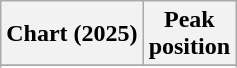<table class="wikitable sortable plainrowheaders" style="text-align:center">
<tr>
<th scope="col">Chart (2025)</th>
<th scope="col">Peak<br>position</th>
</tr>
<tr>
</tr>
<tr>
</tr>
</table>
